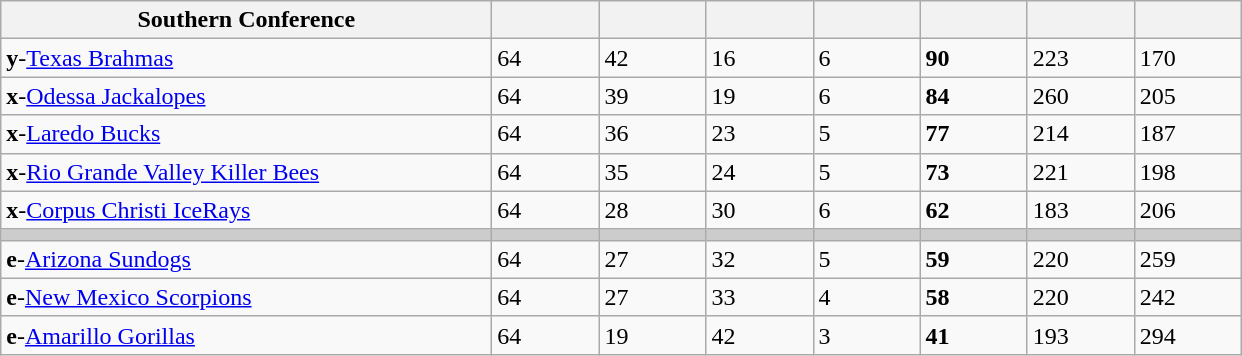<table class="wikitable sortable">
<tr>
<th style="width:20em;" class="unsortable">Southern Conference</th>
<th style="width:4em;" class="unsortable"></th>
<th style="width:4em;"></th>
<th style="width:4em;"></th>
<th style="width:4em;"></th>
<th style="width:4em;"></th>
<th style="width:4em;"></th>
<th style="width:4em;"></th>
</tr>
<tr>
<td><strong>y</strong>-<a href='#'>Texas Brahmas</a></td>
<td>64</td>
<td>42</td>
<td>16</td>
<td>6</td>
<td><strong>90</strong></td>
<td>223</td>
<td>170</td>
</tr>
<tr>
<td><strong>x</strong>-<a href='#'>Odessa Jackalopes</a></td>
<td>64</td>
<td>39</td>
<td>19</td>
<td>6</td>
<td><strong>84</strong></td>
<td>260</td>
<td>205</td>
</tr>
<tr>
<td><strong>x</strong>-<a href='#'>Laredo Bucks</a></td>
<td>64</td>
<td>36</td>
<td>23</td>
<td>5</td>
<td><strong>77</strong></td>
<td>214</td>
<td>187</td>
</tr>
<tr>
<td><strong>x</strong>-<a href='#'>Rio Grande Valley Killer Bees</a></td>
<td>64</td>
<td>35</td>
<td>24</td>
<td>5</td>
<td><strong>73</strong></td>
<td>221</td>
<td>198</td>
</tr>
<tr>
<td><strong>x</strong>-<a href='#'>Corpus Christi IceRays</a></td>
<td>64</td>
<td>28</td>
<td>30</td>
<td>6</td>
<td><strong>62</strong></td>
<td>183</td>
<td>206</td>
</tr>
<tr bgcolor="#cccccc">
<td></td>
<td></td>
<td></td>
<td></td>
<td></td>
<td></td>
<td></td>
<td></td>
</tr>
<tr>
<td><strong>e</strong>-<a href='#'>Arizona Sundogs</a></td>
<td>64</td>
<td>27</td>
<td>32</td>
<td>5</td>
<td><strong>59</strong></td>
<td>220</td>
<td>259</td>
</tr>
<tr>
<td><strong>e</strong>-<a href='#'>New Mexico Scorpions</a></td>
<td>64</td>
<td>27</td>
<td>33</td>
<td>4</td>
<td><strong>58</strong></td>
<td>220</td>
<td>242</td>
</tr>
<tr>
<td><strong>e</strong>-<a href='#'>Amarillo Gorillas</a></td>
<td>64</td>
<td>19</td>
<td>42</td>
<td>3</td>
<td><strong>41</strong></td>
<td>193</td>
<td>294</td>
</tr>
</table>
